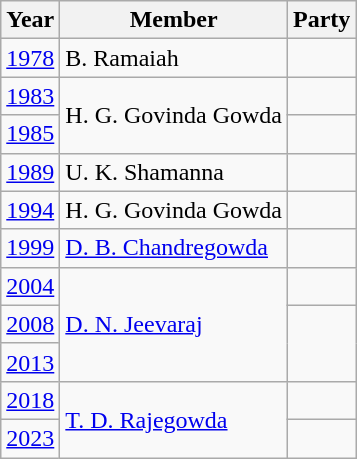<table class="wikitable sortable">
<tr>
<th>Year</th>
<th>Member</th>
<th colspan=2>Party</th>
</tr>
<tr>
<td><a href='#'>1978</a></td>
<td>B. Ramaiah</td>
<td></td>
</tr>
<tr>
<td><a href='#'>1983</a></td>
<td rowspan="2">H. G. Govinda Gowda</td>
<td></td>
</tr>
<tr>
<td><a href='#'>1985</a></td>
</tr>
<tr>
<td><a href='#'>1989</a></td>
<td>U. K. Shamanna</td>
<td></td>
</tr>
<tr>
<td><a href='#'>1994</a></td>
<td>H. G. Govinda Gowda</td>
<td></td>
</tr>
<tr>
<td><a href='#'>1999</a></td>
<td><a href='#'>D. B. Chandregowda</a></td>
<td></td>
</tr>
<tr>
<td><a href='#'>2004</a></td>
<td rowspan="3"><a href='#'>D. N. Jeevaraj</a></td>
<td></td>
</tr>
<tr>
<td><a href='#'>2008</a></td>
</tr>
<tr>
<td><a href='#'>2013</a></td>
</tr>
<tr>
<td><a href='#'>2018</a></td>
<td rowspan=2><a href='#'>T. D. Rajegowda</a></td>
<td></td>
</tr>
<tr>
<td><a href='#'>2023</a></td>
</tr>
</table>
